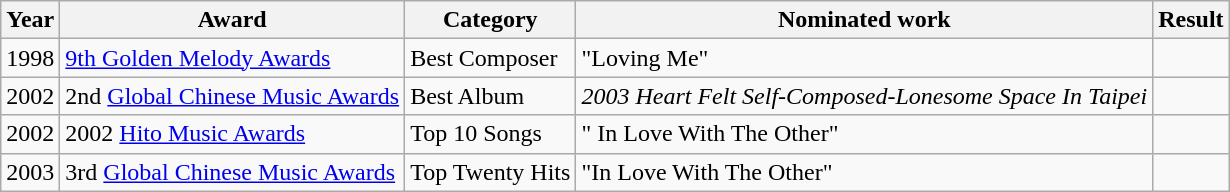<table class="wikitable sortable">
<tr>
<th>Year</th>
<th>Award</th>
<th>Category</th>
<th>Nominated work</th>
<th>Result</th>
</tr>
<tr>
<td>1998</td>
<td><a href='#'>9th Golden Melody Awards</a></td>
<td>Best Composer</td>
<td>"Loving Me"</td>
<td></td>
</tr>
<tr>
<td>2002</td>
<td>2nd <a href='#'>Global Chinese Music Awards</a></td>
<td>Best Album</td>
<td><em>2003 Heart Felt Self-Composed-Lonesome Space In Taipei</em></td>
<td></td>
</tr>
<tr>
<td>2002</td>
<td>2002 <a href='#'>Hito Music Awards</a></td>
<td>Top 10 Songs</td>
<td>" In Love With The Other"</td>
<td></td>
</tr>
<tr>
<td>2003</td>
<td>3rd <a href='#'>Global Chinese Music Awards</a></td>
<td>Top Twenty Hits</td>
<td>"In Love With The Other"</td>
<td></td>
</tr>
</table>
